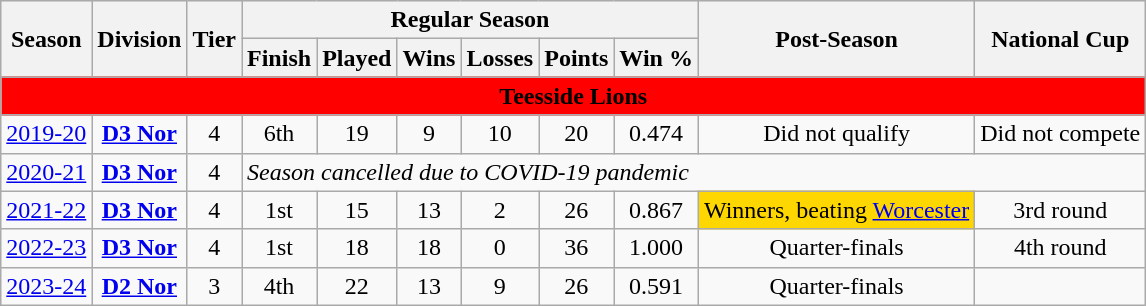<table class="wikitable" style="font-size:100%;">
<tr bgcolor="#efefef">
<th rowspan="2">Season</th>
<th rowspan="2">Division</th>
<th rowspan="2">Tier</th>
<th colspan="6">Regular Season</th>
<th rowspan="2">Post-Season</th>
<th rowspan="2">National Cup</th>
</tr>
<tr>
<th>Finish</th>
<th>Played</th>
<th>Wins</th>
<th>Losses</th>
<th>Points</th>
<th>Win %</th>
</tr>
<tr>
<td colspan="13" align=center bgcolor="red"><span><strong>Teesside Lions</strong></span></td>
</tr>
<tr>
<td style="text-align:center;"><a href='#'>2019-20</a></td>
<td style="text-align:center;"><strong><a href='#'>D3 Nor</a></strong></td>
<td style="text-align:center;">4</td>
<td style="text-align:center;">6th</td>
<td style="text-align:center;">19</td>
<td style="text-align:center;">9</td>
<td style="text-align:center;">10</td>
<td style="text-align:center;">20</td>
<td style="text-align:center;">0.474</td>
<td style="text-align:center;">Did not qualify</td>
<td style="text-align:center;">Did not compete</td>
</tr>
<tr>
<td style="text-align:center;"><a href='#'>2020-21</a></td>
<td style="text-align:center;"><strong><a href='#'>D3 Nor</a></strong></td>
<td style="text-align:center;">4</td>
<td colspan=8><em>Season cancelled due to COVID-19 pandemic</em></td>
</tr>
<tr>
<td style="text-align:center;"><a href='#'>2021-22</a></td>
<td style="text-align:center;"><strong><a href='#'>D3 Nor</a></strong></td>
<td style="text-align:center;">4</td>
<td style="text-align:center;">1st</td>
<td style="text-align:center;">15</td>
<td style="text-align:center;">13</td>
<td style="text-align:center;">2</td>
<td style="text-align:center;">26</td>
<td style="text-align:center;">0.867</td>
<td style="text-align:center;"bgcolor=gold>Winners, beating <a href='#'>Worcester</a></td>
<td style="text-align:center;">3rd round</td>
</tr>
<tr>
<td style="text-align:center;"><a href='#'>2022-23</a></td>
<td style="text-align:center;"><strong><a href='#'>D3 Nor</a></strong></td>
<td style="text-align:center;">4</td>
<td style="text-align:center;">1st</td>
<td style="text-align:center;">18</td>
<td style="text-align:center;">18</td>
<td style="text-align:center;">0</td>
<td style="text-align:center;">36</td>
<td style="text-align:center;">1.000</td>
<td style="text-align:center;">Quarter-finals</td>
<td style="text-align:center;">4th round</td>
</tr>
<tr>
<td style="text-align:center;"><a href='#'>2023-24</a></td>
<td style="text-align:center;"><strong><a href='#'>D2 Nor</a></strong></td>
<td style="text-align:center;">3</td>
<td style="text-align:center;">4th</td>
<td style="text-align:center;">22</td>
<td style="text-align:center;">13</td>
<td style="text-align:center;">9</td>
<td style="text-align:center;">26</td>
<td style="text-align:center;">0.591</td>
<td style="text-align:center;">Quarter-finals</td>
<td style="text-align:center;"></td>
</tr>
</table>
